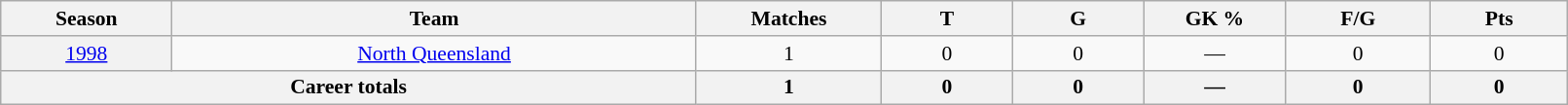<table class="wikitable sortable"  style="font-size:90%; text-align:center; width:85%;">
<tr>
<th width=2%>Season</th>
<th width=8%>Team</th>
<th width=2%>Matches</th>
<th width=2%>T</th>
<th width=2%>G</th>
<th width=2%>GK %</th>
<th width=2%>F/G</th>
<th width=2%>Pts</th>
</tr>
<tr>
<th scope="row" style="text-align:center; font-weight:normal"><a href='#'>1998</a></th>
<td style="text-align:center;"> <a href='#'>North Queensland</a></td>
<td>1</td>
<td>0</td>
<td>0</td>
<td>—</td>
<td>0</td>
<td>0</td>
</tr>
<tr class="sortbottom">
<th colspan=2>Career totals</th>
<th>1</th>
<th>0</th>
<th>0</th>
<th>—</th>
<th>0</th>
<th>0</th>
</tr>
</table>
